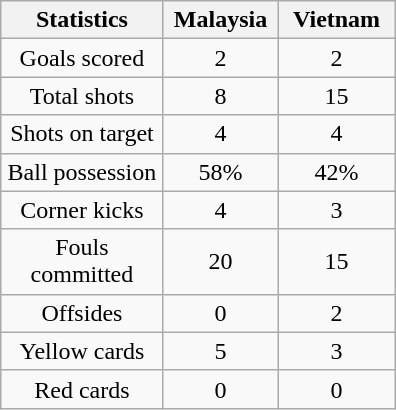<table class="wikitable" style="text-align:center;margin:1em auto;">
<tr>
<th scope=col width=100>Statistics</th>
<th scope=col width=70>Malaysia</th>
<th scope=col width=70>Vietnam</th>
</tr>
<tr>
<td>Goals scored</td>
<td>2</td>
<td>2</td>
</tr>
<tr>
<td>Total shots</td>
<td>8</td>
<td>15</td>
</tr>
<tr>
<td>Shots on target</td>
<td>4</td>
<td>4</td>
</tr>
<tr>
<td>Ball possession</td>
<td>58%</td>
<td>42%</td>
</tr>
<tr>
<td>Corner kicks</td>
<td>4</td>
<td>3</td>
</tr>
<tr>
<td>Fouls committed</td>
<td>20</td>
<td>15</td>
</tr>
<tr>
<td>Offsides</td>
<td>0</td>
<td>2</td>
</tr>
<tr>
<td>Yellow cards</td>
<td>5</td>
<td>3</td>
</tr>
<tr>
<td>Red cards</td>
<td>0</td>
<td>0</td>
</tr>
</table>
